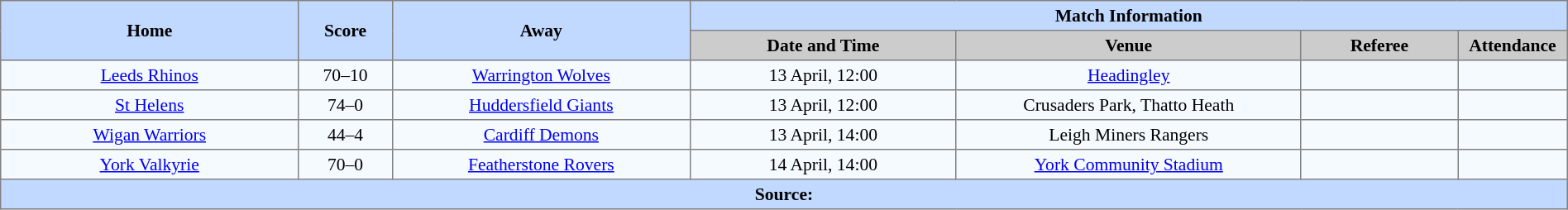<table border=1 style="border-collapse:collapse; font-size:90%; text-align:center"; cellpadding=3 cellspacing=0 width=100%>
<tr bgcolor="#c1d8ff">
<th rowspan=2 width=19%>Home</th>
<th rowspan=2 width=6%>Score</th>
<th rowspan=2 width=19%>Away</th>
<th colspan=4>Match Information</th>
</tr>
<tr bgcolor="#cccccc">
<th width=17%>Date and Time</th>
<th width=22%>Venue</th>
<th width=10%>Referee</th>
<th width=7%>Attendance</th>
</tr>
<tr bgcolor=#f5faff>
<td><a href='#'>Leeds Rhinos</a></td>
<td>70–10</td>
<td><a href='#'>Warrington Wolves</a></td>
<td>13 April, 12:00</td>
<td><a href='#'>Headingley</a></td>
<td></td>
<td></td>
</tr>
<tr bgcolor=#f5faff>
<td><a href='#'>St Helens</a></td>
<td>74–0</td>
<td><a href='#'>Huddersfield Giants</a></td>
<td>13 April, 12:00</td>
<td>Crusaders Park, Thatto Heath</td>
<td></td>
<td></td>
</tr>
<tr bgcolor=#f5faff>
<td><a href='#'>Wigan Warriors</a></td>
<td>44–4</td>
<td><a href='#'>Cardiff Demons</a></td>
<td>13 April, 14:00</td>
<td>Leigh Miners Rangers</td>
<td></td>
<td></td>
</tr>
<tr bgcolor=#f5faff>
<td><a href='#'>York Valkyrie</a></td>
<td>70–0</td>
<td><a href='#'>Featherstone Rovers</a></td>
<td>14 April, 14:00</td>
<td><a href='#'>York Community Stadium</a></td>
<td></td>
<td></td>
</tr>
<tr style="background:#c1d8ff;">
<th colspan=8>Source:</th>
</tr>
</table>
